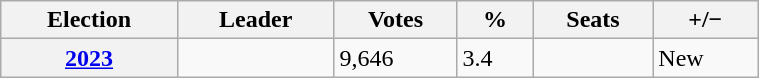<table class=wikitable style="width:40%; border:1px #AAAAFF solid">
<tr>
<th>Election</th>
<th>Leader</th>
<th>Votes</th>
<th>%</th>
<th>Seats</th>
<th>+/−</th>
</tr>
<tr>
<th><a href='#'>2023</a></th>
<td></td>
<td>9,646</td>
<td>3.4</td>
<td></td>
<td>New</td>
</tr>
</table>
